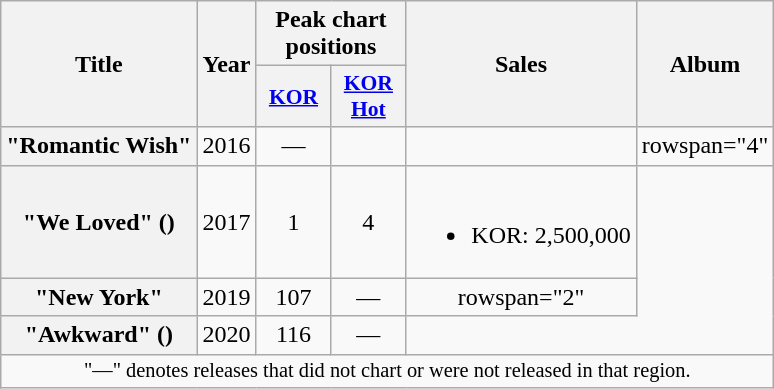<table class="wikitable plainrowheaders" style="text-align:center;">
<tr>
<th scope="col" rowspan="2">Title</th>
<th scope="col" rowspan="2">Year</th>
<th scope="col" colspan="2">Peak chart positions</th>
<th scope="col" rowspan="2">Sales</th>
<th scope="col" rowspan="2">Album</th>
</tr>
<tr>
<th scope="col" style="width:3em;font-size:90%;"><a href='#'>KOR</a><br></th>
<th scope="col" style="width:3em;font-size:90%;"><a href='#'>KOR<br>Hot</a><br></th>
</tr>
<tr>
<th scope="row">"Romantic Wish" <br></th>
<td>2016</td>
<td>—</td>
<td></td>
<td></td>
<td>rowspan="4" </td>
</tr>
<tr>
<th scope="row">"We Loved" ()<br></th>
<td>2017</td>
<td>1</td>
<td>4</td>
<td><br><ul><li>KOR: 2,500,000</li></ul></td>
</tr>
<tr>
<th scope="row">"New York"<br></th>
<td>2019</td>
<td>107</td>
<td>—</td>
<td>rowspan="2" </td>
</tr>
<tr>
<th scope="row">"Awkward" ()<br></th>
<td>2020</td>
<td>116</td>
<td>—</td>
</tr>
<tr>
<td colspan="8" style="font-size:85%;">"—" denotes releases that did not chart or were not released in that region.</td>
</tr>
</table>
